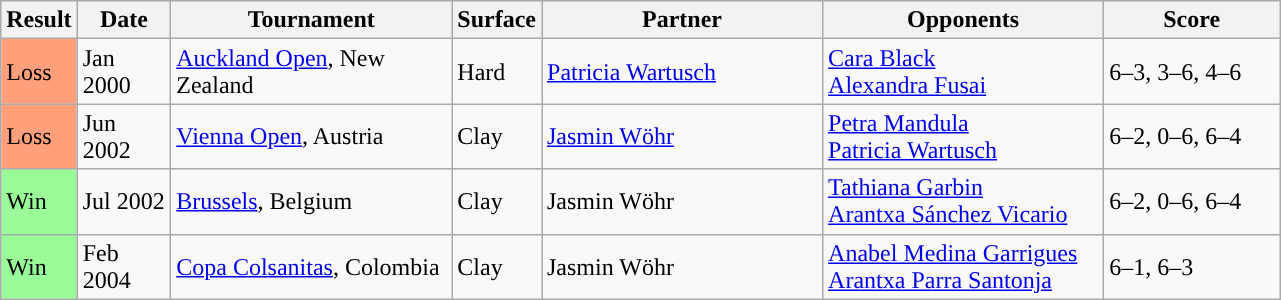<table class="wikitable sortable" style="text-align:left;">
<tr>
<th style="width:40px">Result</th>
<th style="width:55px">Date</th>
<th style="width:180px">Tournament</th>
<th>Surface</th>
<th style="width:180px">Partner</th>
<th style="width:180px">Opponents</th>
<th style="width:110px" class="unsortable">Score</th>
</tr>
<tr>
<td style="background:#ffa07a;">Loss</td>
<td>Jan 2000</td>
<td><a href='#'>Auckland Open</a>, New Zealand</td>
<td>Hard</td>
<td> <a href='#'>Patricia Wartusch</a></td>
<td> <a href='#'>Cara Black</a><br> <a href='#'>Alexandra Fusai</a></td>
<td>6–3, 3–6, 4–6</td>
</tr>
<tr>
<td style="background:#ffa07a;">Loss</td>
<td>Jun 2002</td>
<td><a href='#'>Vienna Open</a>, Austria</td>
<td>Clay</td>
<td> <a href='#'>Jasmin Wöhr</a></td>
<td> <a href='#'>Petra Mandula</a><br> <a href='#'>Patricia Wartusch</a></td>
<td>6–2, 0–6, 6–4</td>
</tr>
<tr>
<td style="background:#98fb98;">Win</td>
<td>Jul 2002</td>
<td><a href='#'>Brussels</a>, Belgium</td>
<td>Clay</td>
<td> Jasmin Wöhr</td>
<td> <a href='#'>Tathiana Garbin</a><br> <a href='#'>Arantxa Sánchez Vicario</a></td>
<td>6–2, 0–6, 6–4</td>
</tr>
<tr>
<td style="background:#98fb98;">Win</td>
<td>Feb 2004</td>
<td><a href='#'>Copa Colsanitas</a>, Colombia</td>
<td>Clay</td>
<td> Jasmin Wöhr</td>
<td> <a href='#'>Anabel Medina Garrigues</a><br> <a href='#'>Arantxa Parra Santonja</a></td>
<td>6–1, 6–3</td>
</tr>
</table>
